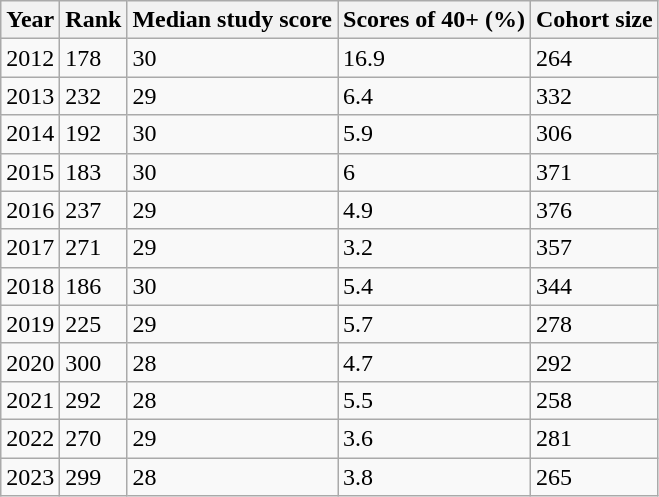<table class="wikitable">
<tr>
<th>Year</th>
<th>Rank</th>
<th>Median study score</th>
<th>Scores of 40+ (%)</th>
<th>Cohort size</th>
</tr>
<tr>
<td>2012</td>
<td>178</td>
<td>30</td>
<td>16.9</td>
<td>264</td>
</tr>
<tr>
<td>2013</td>
<td>232</td>
<td>29</td>
<td>6.4</td>
<td>332</td>
</tr>
<tr>
<td>2014</td>
<td>192</td>
<td>30</td>
<td>5.9</td>
<td>306</td>
</tr>
<tr>
<td>2015</td>
<td>183</td>
<td>30</td>
<td>6</td>
<td>371</td>
</tr>
<tr>
<td>2016</td>
<td>237</td>
<td>29</td>
<td>4.9</td>
<td>376</td>
</tr>
<tr>
<td>2017</td>
<td>271</td>
<td>29</td>
<td>3.2</td>
<td>357</td>
</tr>
<tr>
<td>2018</td>
<td>186</td>
<td>30</td>
<td>5.4</td>
<td>344</td>
</tr>
<tr>
<td>2019</td>
<td>225</td>
<td>29</td>
<td>5.7</td>
<td>278</td>
</tr>
<tr>
<td>2020</td>
<td>300</td>
<td>28</td>
<td>4.7</td>
<td>292</td>
</tr>
<tr>
<td>2021</td>
<td>292</td>
<td>28</td>
<td>5.5</td>
<td>258</td>
</tr>
<tr>
<td>2022</td>
<td>270</td>
<td>29</td>
<td>3.6</td>
<td>281</td>
</tr>
<tr>
<td>2023</td>
<td>299</td>
<td>28</td>
<td>3.8</td>
<td>265</td>
</tr>
</table>
